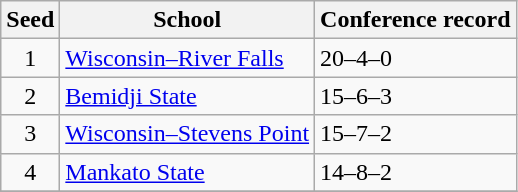<table class="wikitable">
<tr>
<th>Seed</th>
<th>School</th>
<th>Conference record</th>
</tr>
<tr>
<td align=center>1</td>
<td><a href='#'>Wisconsin–River Falls</a></td>
<td>20–4–0</td>
</tr>
<tr>
<td align=center>2</td>
<td><a href='#'>Bemidji State</a></td>
<td>15–6–3</td>
</tr>
<tr>
<td align=center>3</td>
<td><a href='#'>Wisconsin–Stevens Point</a></td>
<td>15–7–2</td>
</tr>
<tr>
<td align=center>4</td>
<td><a href='#'>Mankato State</a></td>
<td>14–8–2</td>
</tr>
<tr>
</tr>
</table>
